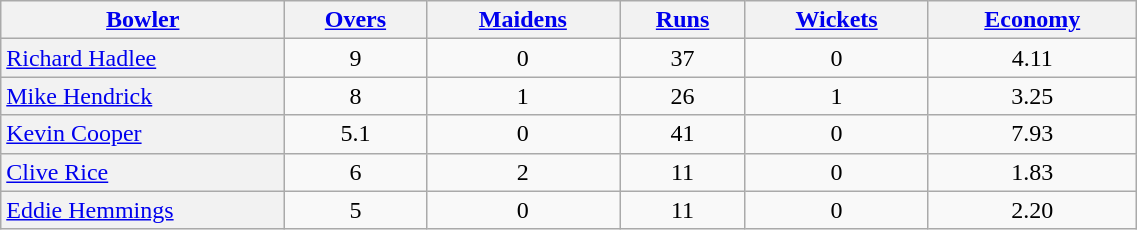<table cellpadding="1" style="border:gray solid 1px; text-align:center; width:60%;" class="wikitable">
<tr>
<th scope="col" style="width:25%;"><a href='#'>Bowler</a></th>
<th scope="col"><a href='#'>Overs</a></th>
<th scope="col"><a href='#'>Maidens</a></th>
<th scope="col"><a href='#'>Runs</a></th>
<th scope="col"><a href='#'>Wickets</a></th>
<th scope="col"><a href='#'>Economy</a></th>
</tr>
<tr>
<th scope="row" style="font-weight: normal; text-align: left;"><a href='#'>Richard Hadlee</a></th>
<td>9</td>
<td>0</td>
<td>37</td>
<td>0</td>
<td>4.11</td>
</tr>
<tr>
<th scope="row" style="font-weight: normal; text-align: left;"><a href='#'>Mike Hendrick</a></th>
<td>8</td>
<td>1</td>
<td>26</td>
<td>1</td>
<td>3.25</td>
</tr>
<tr>
<th scope="row" style="font-weight: normal; text-align: left;"><a href='#'>Kevin Cooper</a></th>
<td>5.1</td>
<td>0</td>
<td>41</td>
<td>0</td>
<td>7.93</td>
</tr>
<tr>
<th scope="row" style="font-weight: normal; text-align: left;"><a href='#'>Clive Rice</a></th>
<td>6</td>
<td>2</td>
<td>11</td>
<td>0</td>
<td>1.83</td>
</tr>
<tr>
<th scope="row" style="font-weight: normal; text-align: left;"><a href='#'>Eddie Hemmings</a></th>
<td>5</td>
<td>0</td>
<td>11</td>
<td>0</td>
<td>2.20</td>
</tr>
</table>
